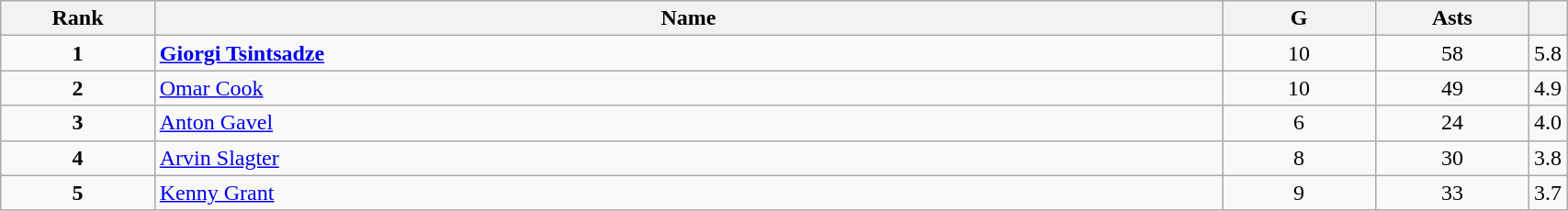<table class="wikitable" style="width:90%;">
<tr>
<th style="width:10%;">Rank</th>
<th style="width:70%;">Name</th>
<th style="width:10%;">G</th>
<th style="width:10%;">Asts</th>
<th style="width:10%;"></th>
</tr>
<tr align=center>
<td><strong>1</strong></td>
<td align=left><strong> <a href='#'>Giorgi Tsintsadze</a></strong></td>
<td>10</td>
<td>58</td>
<td>5.8</td>
</tr>
<tr align=center>
<td><strong>2</strong></td>
<td align=left> <a href='#'>Omar Cook</a></td>
<td>10</td>
<td>49</td>
<td>4.9</td>
</tr>
<tr align=center>
<td><strong>3</strong></td>
<td align=left> <a href='#'>Anton Gavel</a></td>
<td>6</td>
<td>24</td>
<td>4.0</td>
</tr>
<tr align=center>
<td><strong>4</strong></td>
<td align=left> <a href='#'>Arvin Slagter</a></td>
<td>8</td>
<td>30</td>
<td>3.8</td>
</tr>
<tr align=center>
<td><strong>5</strong></td>
<td align=left> <a href='#'>Kenny Grant</a></td>
<td>9</td>
<td>33</td>
<td>3.7</td>
</tr>
</table>
